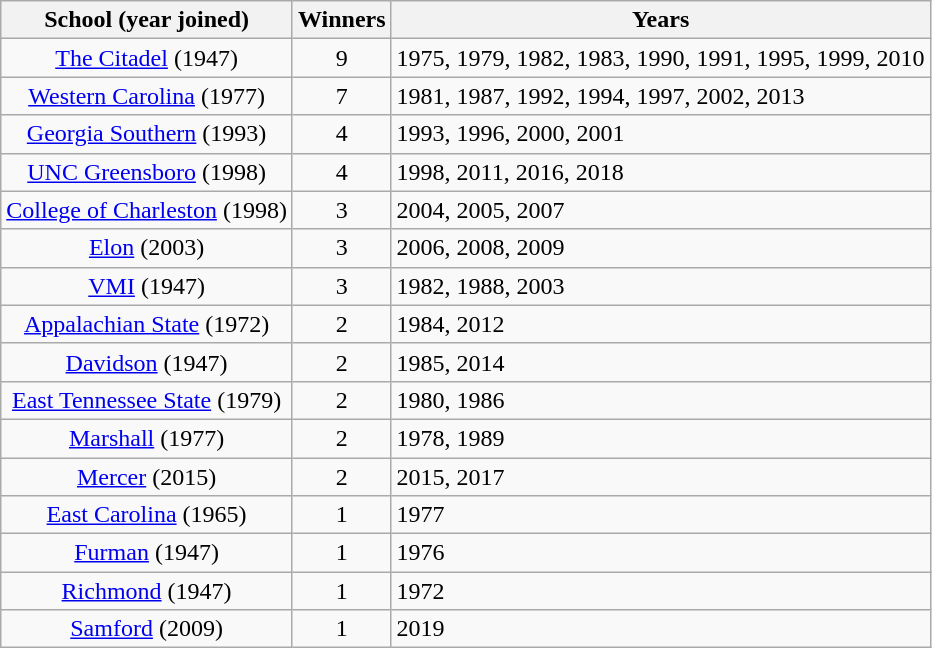<table class="wikitable sortable">
<tr>
<th>School (year joined)</th>
<th>Winners</th>
<th class=unsortable>Years</th>
</tr>
<tr>
<td align=center><a href='#'>The Citadel</a> (1947)</td>
<td align=center>9</td>
<td>1975, 1979, 1982, 1983, 1990, 1991, 1995, 1999, 2010</td>
</tr>
<tr>
<td align=center><a href='#'>Western Carolina</a> (1977)</td>
<td align=center>7</td>
<td>1981, 1987, 1992, 1994, 1997, 2002, 2013</td>
</tr>
<tr>
<td align=center><a href='#'>Georgia Southern</a> (1993)</td>
<td align=center>4</td>
<td>1993, 1996, 2000, 2001</td>
</tr>
<tr>
<td align=center><a href='#'>UNC Greensboro</a> (1998)</td>
<td align=center>4</td>
<td>1998, 2011, 2016, 2018</td>
</tr>
<tr>
<td align=center><a href='#'>College of Charleston</a> (1998)</td>
<td align=center>3</td>
<td>2004, 2005, 2007</td>
</tr>
<tr>
<td align=center><a href='#'>Elon</a>  (2003)</td>
<td align=center>3</td>
<td>2006, 2008, 2009</td>
</tr>
<tr>
<td align=center><a href='#'>VMI</a>  (1947)</td>
<td align=center>3</td>
<td>1982, 1988, 2003</td>
</tr>
<tr>
<td align=center><a href='#'>Appalachian State</a> (1972)</td>
<td align=center>2</td>
<td>1984, 2012</td>
</tr>
<tr>
<td align=center><a href='#'>Davidson</a> (1947)</td>
<td align=center>2</td>
<td>1985, 2014</td>
</tr>
<tr>
<td align=center><a href='#'>East Tennessee State</a> (1979)</td>
<td align=center>2</td>
<td>1980, 1986</td>
</tr>
<tr>
<td align=center><a href='#'>Marshall</a> (1977)</td>
<td align=center>2</td>
<td>1978, 1989</td>
</tr>
<tr>
<td align=center><a href='#'>Mercer</a> (2015)</td>
<td align=center>2</td>
<td>2015, 2017</td>
</tr>
<tr>
<td align=center><a href='#'>East Carolina</a> (1965)</td>
<td align=center>1</td>
<td>1977</td>
</tr>
<tr>
<td align=center><a href='#'>Furman</a> (1947)</td>
<td align=center>1</td>
<td>1976</td>
</tr>
<tr>
<td align=center><a href='#'>Richmond</a> (1947)</td>
<td align=center>1</td>
<td>1972</td>
</tr>
<tr>
<td align=center><a href='#'>Samford</a> (2009)</td>
<td align=center>1</td>
<td>2019</td>
</tr>
</table>
